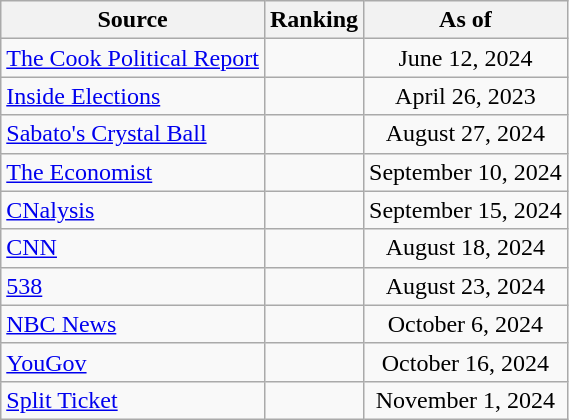<table class="wikitable" style="text-align:center">
<tr>
<th>Source</th>
<th>Ranking</th>
<th>As of</th>
</tr>
<tr>
<td align=left><a href='#'>The Cook Political Report</a></td>
<td></td>
<td>June 12, 2024</td>
</tr>
<tr>
<td align=left><a href='#'>Inside Elections</a></td>
<td></td>
<td>April 26, 2023</td>
</tr>
<tr>
<td align=left><a href='#'>Sabato's Crystal Ball</a></td>
<td></td>
<td>August 27, 2024</td>
</tr>
<tr>
<td align=left><a href='#'>The Economist</a></td>
<td></td>
<td>September 10, 2024</td>
</tr>
<tr>
<td align=left><a href='#'>CNalysis</a></td>
<td></td>
<td>September 15, 2024</td>
</tr>
<tr>
<td align=left><a href='#'>CNN</a></td>
<td></td>
<td>August 18, 2024</td>
</tr>
<tr>
<td align="left"><a href='#'>538</a></td>
<td></td>
<td>August 23, 2024</td>
</tr>
<tr>
<td align="left"><a href='#'>NBC News</a></td>
<td></td>
<td>October 6, 2024</td>
</tr>
<tr>
<td align="left"><a href='#'>YouGov</a></td>
<td></td>
<td>October 16, 2024</td>
</tr>
<tr>
<td align="left"><a href='#'>Split Ticket</a></td>
<td></td>
<td>November 1, 2024</td>
</tr>
</table>
